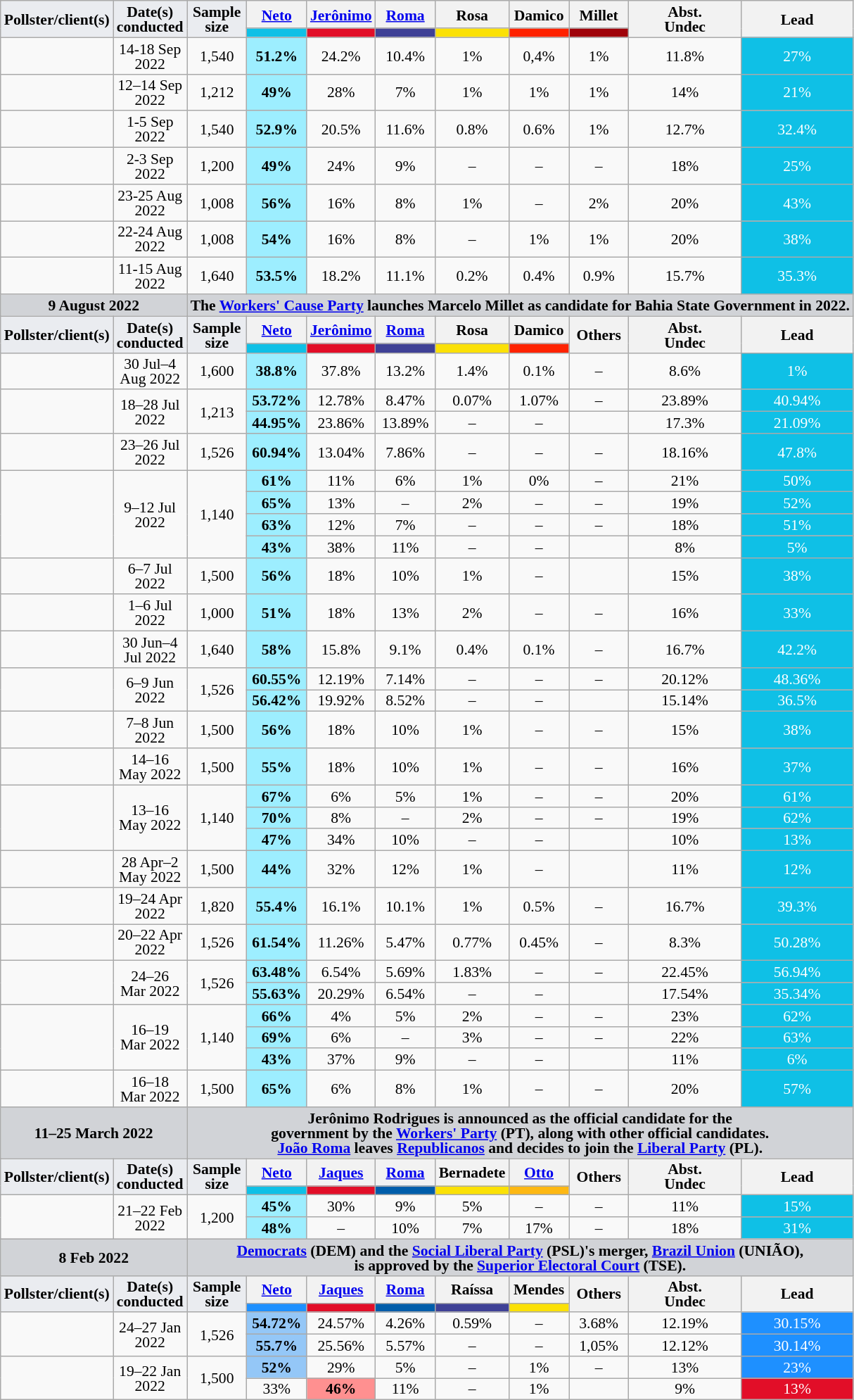<table class="wikitable sortable" style="text-align:center;font-size:90%;line-height:14px;">
<tr>
<td rowspan="2" class="unsortable" style="width:50px;background:#eaecf0;"><strong>Pollster/client(s)</strong></td>
<td rowspan="2" class="unsortable" style="width:50px;background:#eaecf0;"><strong>Date(s)<br>conducted</strong></td>
<td rowspan="2" class="unsortable" style="width:50px;background:#eaecf0;"><strong>Sample<br>size</strong></td>
<th class="unsortable" style="width:50px;"><a href='#'>Neto</a><br></th>
<th class="unsortable" style="width:50px;"><a href='#'>Jerônimo</a><br></th>
<th class="unsortable" style="width:50px;"><strong><a href='#'>Roma</a></strong><br></th>
<th class="unsortable" style="width:50px;"><strong>Rosa</strong><br></th>
<th class="unsortable" style="width:50px;"><strong>Damico</strong><br></th>
<th class="unsortable" style="width:50px;"><strong>Millet</strong><br></th>
<th rowspan="2">Abst. <br>Undec</th>
<th rowspan="2">Lead</th>
</tr>
<tr>
<th data-sort-type="number" class="sortable" style="background:#0FC0E6;"></th>
<th data-sort-type="number" class="sortable" style="background:#e20e28;"></th>
<th data-sort-type="number" class="sortable" style="background:#3F4196;"></th>
<th data-sort-type="number" class="sortable" style="background:#FBE106;"></th>
<th data-sort-type="number" class="sortable" style="background:#FF2200;"></th>
<th data-sort-type="number" class="sortable" style="background:#9F030A;"></th>
</tr>
<tr>
<td></td>
<td>14-18 Sep 2022</td>
<td>1,540</td>
<td style="background:#9deeff"><strong>51.2%</strong></td>
<td>24.2%</td>
<td>10.4%</td>
<td>1%</td>
<td>0,4%</td>
<td>1%</td>
<td>11.8%</td>
<td style="background:#0FC0E6;color:#FFFFFF">27%</td>
</tr>
<tr>
<td></td>
<td>12–14 Sep 2022</td>
<td>1,212</td>
<td style="background:#9deeff"><strong>49%</strong></td>
<td>28%</td>
<td>7%</td>
<td>1%</td>
<td>1%</td>
<td>1%</td>
<td>14%</td>
<td style="background:#0FC0E6;color:#FFFFFF">21%</td>
</tr>
<tr>
<td></td>
<td>1-5 Sep 2022</td>
<td>1,540</td>
<td style="background:#9deeff"><strong>52.9%</strong></td>
<td>20.5%</td>
<td>11.6%</td>
<td>0.8%</td>
<td>0.6%</td>
<td>1%</td>
<td>12.7%</td>
<td style="background:#0FC0E6;color:#FFFFFF">32.4%</td>
</tr>
<tr>
<td></td>
<td>2-3 Sep 2022</td>
<td>1,200</td>
<td style="background:#9deeff"><strong>49%</strong></td>
<td>24%</td>
<td>9%</td>
<td>–</td>
<td>–</td>
<td>–</td>
<td>18%</td>
<td style="background:#0FC0E6;color:#FFFFFF">25%</td>
</tr>
<tr>
<td></td>
<td>23-25 Aug 2022</td>
<td>1,008</td>
<td style="background:#9deeff"><strong>56%</strong></td>
<td>16%</td>
<td>8%</td>
<td>1%</td>
<td>–</td>
<td>2%</td>
<td>20%</td>
<td style="background:#0FC0E6;color:#FFFFFF">43%</td>
</tr>
<tr>
<td></td>
<td>22-24 Aug 2022</td>
<td>1,008</td>
<td style="background:#9deeff"><strong>54%</strong></td>
<td>16%</td>
<td>8%</td>
<td>–</td>
<td>1%</td>
<td>1%</td>
<td>20%</td>
<td style="background:#0FC0E6;color:#FFFFFF">38%</td>
</tr>
<tr>
<td></td>
<td>11-15 Aug 2022</td>
<td>1,640</td>
<td style="background:#9deeff"><strong>53.5%</strong></td>
<td>18.2%</td>
<td>11.1%</td>
<td>0.2%</td>
<td>0.4%</td>
<td>0.9%</td>
<td>15.7%</td>
<td style="background:#0FC0E6;color:#FFFFFF">35.3%</td>
</tr>
<tr>
<th colspan="2" style="background:#d1d3d7;">9 August 2022</th>
<th colspan="9" style="background:#d1d3d7;">The <a href='#'>Workers' Cause Party</a> launches Marcelo Millet as candidate for Bahia State Government in 2022.</th>
</tr>
<tr>
<td rowspan="2" class="unsortable" style="width:50px;background:#eaecf0;"><strong>Pollster/client(s)</strong></td>
<td rowspan="2" class="unsortable" style="width:50px;background:#eaecf0;"><strong>Date(s)<br>conducted</strong></td>
<td rowspan="2" class="unsortable" style="width:50px;background:#eaecf0;"><strong>Sample<br>size</strong></td>
<th class="unsortable" style="width:50px;"><a href='#'>Neto</a><br></th>
<th class="unsortable" style="width:50px;"><a href='#'>Jerônimo</a><br></th>
<th class="unsortable" style="width:50px;"><strong><a href='#'>Roma</a></strong><br></th>
<th class="unsortable" style="width:50px;"><strong>Rosa</strong><br></th>
<th class="unsortable" style="width:50px;"><strong>Damico</strong><br></th>
<th rowspan="2" class="unsortable">Others</th>
<th rowspan="2">Abst. <br>Undec</th>
<th rowspan="2">Lead</th>
</tr>
<tr>
<th class="sortable" data-sort-type="number" style="background:#0FC0E6;"></th>
<th class="sortable" data-sort-type="number" style="background:#e20e28;"></th>
<th class="sortable" data-sort-type="number" style="background:#3F4196;"></th>
<th class="sortable" data-sort-type="number" style="background:#FBE106;"></th>
<th class="sortable" data-sort-type="number" style="background:#FF2200;"></th>
</tr>
<tr>
<td></td>
<td>30 Jul–4 Aug 2022</td>
<td>1,600</td>
<td style="background:#9deeff"><strong>38.8%</strong></td>
<td>37.8%</td>
<td>13.2%</td>
<td>1.4%</td>
<td>0.1%</td>
<td>–</td>
<td>8.6%</td>
<td style="background:#0FC0E6;color:#FFFFFF">1%</td>
</tr>
<tr>
<td rowspan="2"></td>
<td rowspan="2">18–28 Jul 2022</td>
<td rowspan="2">1,213</td>
<td style="background:#9deeff"><strong>53.72%</strong></td>
<td>12.78%</td>
<td>8.47%</td>
<td>0.07%</td>
<td>1.07%</td>
<td>–</td>
<td>23.89%</td>
<td style="background:#0FC0E6;color:#FFFFFF">40.94%</td>
</tr>
<tr>
<td style="background:#9deeff"><strong>44.95%</strong></td>
<td>23.86%</td>
<td>13.89%</td>
<td>–</td>
<td>–</td>
<td></td>
<td>17.3%</td>
<td style="background:#0FC0E6;color:#FFFFFF">21.09%</td>
</tr>
<tr>
<td></td>
<td>23–26 Jul 2022</td>
<td>1,526</td>
<td style="background:#9deeff"><strong>60.94%</strong></td>
<td>13.04%</td>
<td>7.86%</td>
<td>–</td>
<td>–</td>
<td>–</td>
<td>18.16%</td>
<td style="background:#0FC0E6;color:#FFFFFF">47.8%</td>
</tr>
<tr>
<td rowspan="4"></td>
<td rowspan="4">9–12 Jul 2022</td>
<td rowspan="4">1,140</td>
<td style="background:#9deeff"><strong>61%</strong></td>
<td>11%</td>
<td>6%</td>
<td>1%</td>
<td>0%</td>
<td>–</td>
<td>21%</td>
<td style="background:#0FC0E6;color:#FFFFFF">50%</td>
</tr>
<tr>
<td style="background:#9deeff"><strong>65%</strong></td>
<td>13%</td>
<td>–</td>
<td>2%</td>
<td>–</td>
<td>–</td>
<td>19%</td>
<td style="background:#0FC0E6;color:#FFFFFF">52%</td>
</tr>
<tr>
<td style="background:#9deeff"><strong>63%</strong></td>
<td>12%</td>
<td>7%</td>
<td>–</td>
<td>–</td>
<td>–</td>
<td>18%</td>
<td style="background:#0FC0E6;color:#FFFFFF">51%</td>
</tr>
<tr>
<td style="background:#9deeff"><strong>43%</strong></td>
<td>38%</td>
<td>11%</td>
<td>–</td>
<td>–</td>
<td></td>
<td>8%</td>
<td style="background:#0FC0E6;color:#FFFFFF">5%</td>
</tr>
<tr>
<td></td>
<td>6–7 Jul 2022</td>
<td>1,500</td>
<td style="background:#9deeff"><strong>56%</strong></td>
<td>18%</td>
<td>10%</td>
<td>1%</td>
<td>–</td>
<td></td>
<td>15%</td>
<td style="background:#0FC0E6;color:#FFFFFF">38%</td>
</tr>
<tr>
<td></td>
<td>1–6 Jul 2022</td>
<td>1,000</td>
<td style="background:#9deeff"><strong>51%</strong></td>
<td>18%</td>
<td>13%</td>
<td>2%</td>
<td>–</td>
<td>–</td>
<td>16%</td>
<td style="background:#0FC0E6;color:#FFFFFF">33%</td>
</tr>
<tr>
<td></td>
<td>30 Jun–4 Jul 2022</td>
<td>1,640</td>
<td style="background:#9deeff"><strong>58%</strong></td>
<td>15.8%</td>
<td>9.1%</td>
<td>0.4%</td>
<td>0.1%</td>
<td>–</td>
<td>16.7%</td>
<td style="background:#0FC0E6;color:#FFFFFF">42.2%</td>
</tr>
<tr>
<td rowspan="2"></td>
<td rowspan="2">6–9 Jun 2022</td>
<td rowspan="2">1,526</td>
<td style="background:#9deeff"><strong>60.55%</strong></td>
<td>12.19%</td>
<td>7.14%</td>
<td>–</td>
<td>–</td>
<td>–</td>
<td>20.12%</td>
<td style="background:#0FC0E6;color:#FFFFFF">48.36%</td>
</tr>
<tr>
<td style="background:#9deeff"><strong>56.42%</strong></td>
<td>19.92%</td>
<td>8.52%</td>
<td>–</td>
<td>–</td>
<td></td>
<td>15.14%</td>
<td style="background:#0FC0E6;color:#FFFFFF">36.5%</td>
</tr>
<tr>
<td></td>
<td>7–8 Jun 2022</td>
<td>1,500</td>
<td style="background:#9deeff"><strong>56%</strong></td>
<td>18%</td>
<td>10%</td>
<td>1%</td>
<td>–</td>
<td>–</td>
<td>15%</td>
<td style="background:#0FC0E6;color:#FFFFFF">38%</td>
</tr>
<tr>
<td></td>
<td>14–16 May 2022</td>
<td>1,500</td>
<td style="background:#9deeff"><strong>55%</strong></td>
<td>18%</td>
<td>10%</td>
<td>1%</td>
<td>–</td>
<td>–</td>
<td>16%</td>
<td style="background:#0FC0E6;color:#FFFFFF">37%</td>
</tr>
<tr>
<td rowspan="3"></td>
<td rowspan="3">13–16 May 2022</td>
<td rowspan="3">1,140</td>
<td style="background:#9deeff"><strong>67%</strong></td>
<td>6%</td>
<td>5%</td>
<td>1%</td>
<td>–</td>
<td>–</td>
<td>20%</td>
<td style="background:#0FC0E6;color:#FFFFFF">61%</td>
</tr>
<tr>
<td style="background:#9deeff"><strong>70%</strong></td>
<td>8%</td>
<td>–</td>
<td>2%</td>
<td>–</td>
<td>–</td>
<td>19%</td>
<td style="background:#0FC0E6;color:#FFFFFF">62%</td>
</tr>
<tr>
<td style="background:#9deeff"><strong>47%</strong></td>
<td>34%</td>
<td>10%</td>
<td>–</td>
<td>–</td>
<td></td>
<td>10%</td>
<td style="background:#0FC0E6;color:#FFFFFF">13%</td>
</tr>
<tr>
<td></td>
<td>28 Apr–2 May 2022</td>
<td>1,500</td>
<td style="background:#9deeff"><strong>44%</strong></td>
<td>32%</td>
<td>12%</td>
<td>1%</td>
<td>–</td>
<td></td>
<td>11%</td>
<td style="background:#0FC0E6;color:#FFFFFF">12%</td>
</tr>
<tr>
<td></td>
<td>19–24 Apr 2022</td>
<td>1,820</td>
<td style="background:#9deeff"><strong>55.4%</strong></td>
<td>16.1%</td>
<td>10.1%</td>
<td>1%</td>
<td>0.5%</td>
<td>–</td>
<td>16.7%</td>
<td style="background:#0FC0E6;color:#FFFFFF">39.3%</td>
</tr>
<tr>
<td></td>
<td>20–22 Apr 2022</td>
<td>1,526</td>
<td style="background:#9deeff"><strong>61.54%</strong></td>
<td>11.26%</td>
<td>5.47%</td>
<td>0.77%</td>
<td>0.45%</td>
<td>–</td>
<td>8.3%</td>
<td style="background:#0FC0E6;color:#FFFFFF">50.28%</td>
</tr>
<tr>
<td rowspan="2"></td>
<td rowspan="2">24–26 Mar 2022</td>
<td rowspan="2">1,526</td>
<td style="background:#9deeff"><strong>63.48%</strong></td>
<td>6.54%</td>
<td>5.69%</td>
<td>1.83%</td>
<td>–</td>
<td>–</td>
<td>22.45%</td>
<td style="background:#0FC0E6;color:#FFFFFF">56.94%</td>
</tr>
<tr>
<td style="background:#9deeff"><strong>55.63%</strong></td>
<td>20.29%</td>
<td>6.54%</td>
<td>–</td>
<td>–</td>
<td></td>
<td>17.54%</td>
<td style="background:#0FC0E6;color:#FFFFFF">35.34%</td>
</tr>
<tr>
<td rowspan="3"></td>
<td rowspan="3">16–19 Mar 2022</td>
<td rowspan="3">1,140</td>
<td style="background:#9deeff"><strong>66%</strong></td>
<td>4%</td>
<td>5%</td>
<td>2%</td>
<td>–</td>
<td>–</td>
<td>23%</td>
<td style="background:#0FC0E6;color:#FFFFFF">62%</td>
</tr>
<tr>
<td style="background:#9deeff"><strong>69%</strong></td>
<td>6%</td>
<td>–</td>
<td>3%</td>
<td>–</td>
<td>–</td>
<td>22%</td>
<td style="background:#0FC0E6;color:#FFFFFF">63%</td>
</tr>
<tr>
<td style="background:#9deeff"><strong>43%</strong></td>
<td>37%</td>
<td>9%</td>
<td>–</td>
<td>–</td>
<td></td>
<td>11%</td>
<td style="background:#0FC0E6;color:#FFFFFF">6%</td>
</tr>
<tr>
<td rowspan="1"></td>
<td rowspan="1">16–18 Mar 2022</td>
<td rowspan="1">1,500</td>
<td style="background:#9deeff"><strong>65%</strong></td>
<td>6%</td>
<td>8%</td>
<td>1%</td>
<td>–</td>
<td>–</td>
<td>20%</td>
<td style="background:#0FC0E6;color:#FFFFFF">57%</td>
</tr>
<tr>
<th colspan="2" style="background:#d1d3d7;">11–25 March 2022</th>
<th colspan="9" style="background:#d1d3d7;">Jerônimo Rodrigues is announced as the official candidate for the<br>government by the <a href='#'>Workers' Party</a> (PT), along with other official candidates.<br><a href='#'>João Roma</a> leaves <a href='#'>Republicanos</a> and decides to join the <a href='#'>Liberal Party</a> (PL).</th>
</tr>
<tr>
<td rowspan="2" class="unsortable" style="width:50px;background:#eaecf0;"><strong>Pollster/client(s)</strong></td>
<td rowspan="2" class="unsortable" style="width:50px;background:#eaecf0;"><strong>Date(s)<br>conducted</strong></td>
<td rowspan="2" class="unsortable" style="width:50px;background:#eaecf0;"><strong>Sample<br>size</strong></td>
<th class="unsortable" style="width:50px;"><a href='#'>Neto</a><br></th>
<th class="unsortable" style="width:50px;"><a href='#'>Jaques</a><br></th>
<th class="unsortable" style="width:50px;"><strong><a href='#'>Roma</a></strong><br></th>
<th class="unsortable" style="width:50px;"><strong>Bernadete</strong><br></th>
<th class="unsortable" style="width:50px;"><a href='#'>Otto</a><br></th>
<th rowspan="2" class="unsortable">Others</th>
<th rowspan="2">Abst. <br>Undec</th>
<th rowspan="2" data-sort-type="number">Lead</th>
</tr>
<tr>
<th class="sortable" data-sort-type="number" style="background:#0FC0E6;"></th>
<th class="sortable" data-sort-type="number" style="background:#e20e28;"></th>
<th class="sortable" data-sort-type="number" style="background:#005daa;"></th>
<th class="sortable" data-sort-type="number" style="background:#FBE106;"></th>
<th class="sortable" data-sort-type="number" style="background:#fdb813;"></th>
</tr>
<tr>
<td rowspan="2"></td>
<td rowspan="2">21–22 Feb 2022</td>
<td rowspan="2">1,200</td>
<td style="background:#9deeff"><strong>45%</strong></td>
<td>30%</td>
<td>9%</td>
<td>5%</td>
<td>–</td>
<td>–</td>
<td>11%</td>
<td style="background:#0FC0E6;color:#FFFFFF">15%</td>
</tr>
<tr>
<td style="background:#9deeff"><strong>48%</strong></td>
<td>–</td>
<td>10%</td>
<td>7%</td>
<td>17%</td>
<td>–</td>
<td>18%</td>
<td style="background:#0FC0E6;color:#FFFFFF">31%</td>
</tr>
<tr>
<th colspan="2" style="background:#d1d3d7;">8 Feb 2022</th>
<th colspan="9" style="background:#d1d3d7;"><a href='#'>Democrats</a> (DEM) and the <a href='#'>Social Liberal Party</a> (PSL)'s merger, <a href='#'>Brazil Union</a> (UNIÃO), <br>is approved by the <a href='#'>Superior Electoral Court</a> (TSE).</th>
</tr>
<tr>
<td rowspan="2" class="unsortable" style="width:50px;background:#eaecf0;"><strong>Pollster/client(s)</strong></td>
<td rowspan="2" class="unsortable" style="width:50px;background:#eaecf0;"><strong>Date(s)<br>conducted</strong></td>
<td rowspan="2" class="unsortable" style="width:50px;background:#eaecf0;"><strong>Sample<br>size</strong></td>
<th class="unsortable" style="width:50px;"><a href='#'>Neto</a><br></th>
<th class="unsortable" style="width:50px;"><a href='#'>Jaques</a><br></th>
<th class="unsortable" style="width:50px;"><strong><a href='#'>Roma</a></strong><br></th>
<th class="unsortable" style="width:50px;"><strong>Raíssa</strong><br></th>
<th class="unsortable" style="width:50px;"><strong>Mendes</strong><br></th>
<th rowspan="2" class="unsortable">Others</th>
<th rowspan="2">Abst. <br>Undec</th>
<th rowspan="2" data-sort-type="number">Lead</th>
</tr>
<tr>
<th class="sortable" data-sort-type="number" style="background:#1E90FF;"></th>
<th class="sortable" data-sort-type="number" style="background:#e20e28;"></th>
<th class="sortable" data-sort-type="number" style="background:#005daa;"></th>
<th class="sortable" data-sort-type="number" style="background:#3F4196;"></th>
<th class="sortable" data-sort-type="number" style="background:#FBE106;"></th>
</tr>
<tr>
<td rowspan="2"></td>
<td rowspan="2">24–27 Jan 2022</td>
<td rowspan="2">1,526</td>
<td style="background:#94c7f7"><strong>54.72%</strong></td>
<td>24.57%</td>
<td>4.26%</td>
<td>0.59%</td>
<td>–</td>
<td>3.68%</td>
<td>12.19%</td>
<td style="background:#1E90FF;color:#FFFFFF">30.15%</td>
</tr>
<tr>
<td style="background:#94c7f7"><strong>55.7%</strong></td>
<td>25.56%</td>
<td>5.57%</td>
<td>–</td>
<td>–</td>
<td>1,05%</td>
<td>12.12%</td>
<td style="background:#1E90FF;color:#FFFFFF">30.14%</td>
</tr>
<tr>
<td rowspan="2"></td>
<td rowspan="2">19–22 Jan 2022</td>
<td rowspan="2">1,500</td>
<td style="background:#94c7f7"><strong>52%</strong></td>
<td>29%</td>
<td>5%</td>
<td>–</td>
<td>1%</td>
<td>–</td>
<td>13%</td>
<td style="background:#1E90FF;color:#FFFFFF">23%</td>
</tr>
<tr>
<td>33%</td>
<td style="background:#ff9090"><strong>46%</strong></td>
<td>11%</td>
<td>–</td>
<td>1%</td>
<td></td>
<td>9%</td>
<td style="background:#e20e28;color:#FFFFFF">13%</td>
</tr>
</table>
